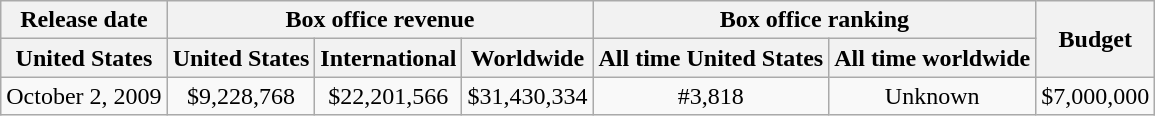<table class="wikitable plainrowheaders">
<tr>
<th scope="col">Release date</th>
<th scope="colgroup" colspan="3">Box office revenue</th>
<th scope="colgroup" colspan="2" text="wrap">Box office ranking</th>
<th scope="col" rowspan="2" style="text-align:center;">Budget</th>
</tr>
<tr>
<th scope="col">United States</th>
<th scope="col">United States</th>
<th scope="col">International</th>
<th scope="col">Worldwide</th>
<th scope="col">All time United States</th>
<th scope="col">All time worldwide</th>
</tr>
<tr>
<td style="text-align:center;">October 2, 2009</td>
<td style="text-align:center;">$9,228,768</td>
<td style="text-align:center;">$22,201,566</td>
<td style="text-align:center;">$31,430,334</td>
<td style="text-align:center;">#3,818</td>
<td style="text-align:center;">Unknown</td>
<td style="text-align:center;">$7,000,000</td>
</tr>
</table>
